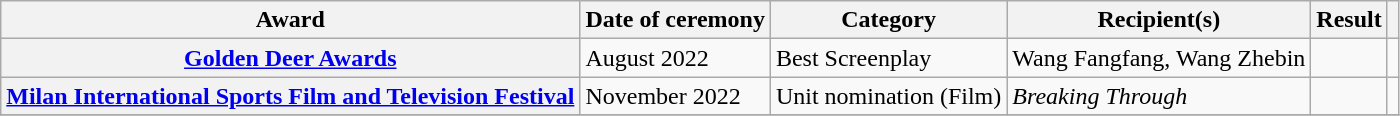<table class="wikitable plainrowheaders sortable">
<tr>
<th scope="col">Award</th>
<th scope="col">Date of ceremony</th>
<th scope="col">Category</th>
<th scope="col">Recipient(s)</th>
<th scope="col">Result</th>
<th scope="col" class="unsortable"></th>
</tr>
<tr>
<th scope="row"><a href='#'>Golden Deer Awards</a></th>
<td>August 2022</td>
<td>Best Screenplay</td>
<td>Wang Fangfang, Wang Zhebin</td>
<td></td>
<td style="text-align:center;"></td>
</tr>
<tr>
<th scope="row"><a href='#'>Milan International Sports Film and Television Festival</a></th>
<td>November 2022</td>
<td>Unit nomination (Film)</td>
<td><em>Breaking Through</em></td>
<td></td>
<td style="text-align:center;"></td>
</tr>
<tr>
</tr>
</table>
